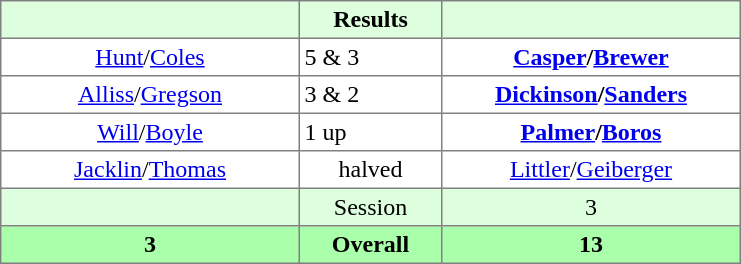<table border="1" cellpadding="3" style="border-collapse:collapse; text-align:center;">
<tr style="background:#dfd;">
<th style="width:12em;"></th>
<th style="width:5.5em;">Results</th>
<th style="width:12em;"></th>
</tr>
<tr>
<td><a href='#'>Hunt</a>/<a href='#'>Coles</a></td>
<td align=left> 5 & 3</td>
<td><strong><a href='#'>Casper</a>/<a href='#'>Brewer</a></strong></td>
</tr>
<tr>
<td><a href='#'>Alliss</a>/<a href='#'>Gregson</a></td>
<td align=left> 3 & 2</td>
<td><strong><a href='#'>Dickinson</a>/<a href='#'>Sanders</a></strong></td>
</tr>
<tr>
<td><a href='#'>Will</a>/<a href='#'>Boyle</a></td>
<td align=left> 1 up</td>
<td><strong><a href='#'>Palmer</a>/<a href='#'>Boros</a></strong></td>
</tr>
<tr>
<td><a href='#'>Jacklin</a>/<a href='#'>Thomas</a></td>
<td>halved</td>
<td><a href='#'>Littler</a>/<a href='#'>Geiberger</a></td>
</tr>
<tr style="background:#dfd;">
<td></td>
<td>Session</td>
<td>3</td>
</tr>
<tr style="background:#afa;">
<th>3</th>
<th>Overall</th>
<th>13</th>
</tr>
</table>
